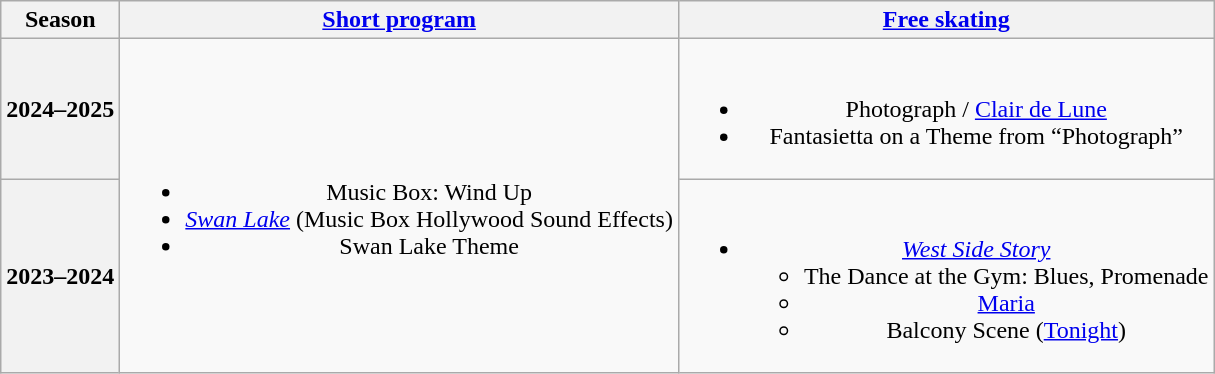<table class=wikitable style=text-align:center>
<tr>
<th>Season</th>
<th><a href='#'>Short program</a></th>
<th><a href='#'>Free skating</a></th>
</tr>
<tr>
<th>2024–2025 <br> </th>
<td rowspan=2><br><ul><li>Music Box: Wind Up <br></li><li><em><a href='#'>Swan Lake</a></em> (Music Box Hollywood Sound Effects) <br> </li><li>Swan Lake Theme <br> </li></ul></td>
<td><br><ul><li>Photograph / <a href='#'>Clair de Lune</a> <br> </li><li>Fantasietta on a Theme from “Photograph” <br></li></ul></td>
</tr>
<tr>
<th>2023–2024 <br> </th>
<td><br><ul><li><em><a href='#'>West Side Story</a></em><ul><li>The Dance at the Gym: Blues, Promenade</li><li><a href='#'>Maria</a></li><li>Balcony Scene (<a href='#'>Tonight</a>) <br></li></ul></li></ul></td>
</tr>
</table>
